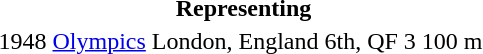<table>
<tr>
<th colspan="6">Representing </th>
</tr>
<tr>
<td>1948</td>
<td><a href='#'>Olympics</a></td>
<td>London, England</td>
<td>6th, QF 3</td>
<td>100 m</td>
<td><a href='#'></a></td>
</tr>
</table>
